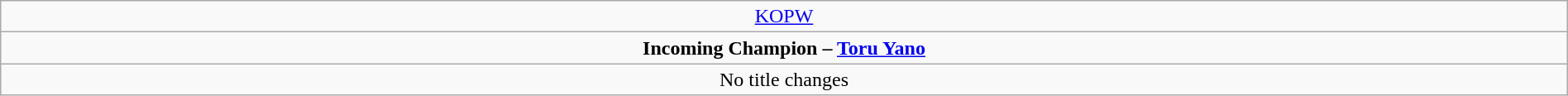<table class="wikitable" style="text-align:center; width:100%;">
<tr>
<td colspan="5" style="text-align: center;"><a href='#'>KOPW</a></td>
</tr>
<tr>
<td colspan="5" style="text-align: center;"><strong>Incoming Champion – <a href='#'>Toru Yano</a></strong></td>
</tr>
<tr>
<td colspan="5">No title changes</td>
</tr>
</table>
